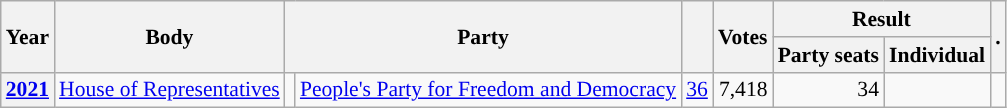<table class="wikitable plainrowheaders sortable" border=2 cellpadding=4 cellspacing=0 style="border: 1px #aaa solid; font-size: 90%; text-align:center;">
<tr>
<th scope="col" rowspan=2>Year</th>
<th scope="col" rowspan=2>Body</th>
<th scope="col" colspan=2 rowspan=2>Party</th>
<th scope="col" rowspan=2></th>
<th scope="col" rowspan=2>Votes</th>
<th scope="colgroup" colspan=2>Result</th>
<th scope="col" rowspan=2 class="unsortable">.</th>
</tr>
<tr>
<th scope="col">Party seats</th>
<th scope="col">Individual</th>
</tr>
<tr>
<th scope="row"><a href='#'>2021</a></th>
<td><a href='#'>House of Representatives</a></td>
<td style="background-color:"></td>
<td><a href='#'>People's Party for Freedom and Democracy</a></td>
<td style=text-align:right><a href='#'>36</a></td>
<td style=text-align:right>7,418</td>
<td style=text-align:right>34</td>
<td></td>
<td></td>
</tr>
</table>
